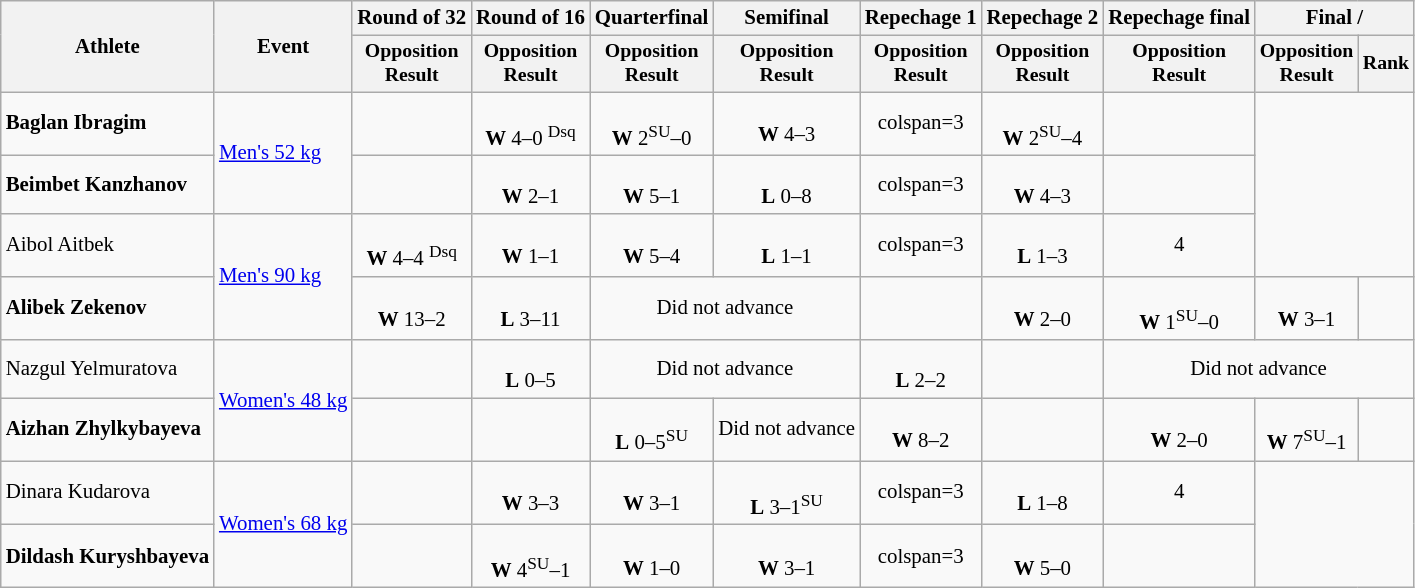<table class=wikitable style=font-size:87%;text-align:center>
<tr>
<th rowspan="2">Athlete</th>
<th rowspan="2">Event</th>
<th>Round of 32</th>
<th>Round of 16</th>
<th>Quarterfinal</th>
<th>Semifinal</th>
<th>Repechage 1</th>
<th>Repechage 2</th>
<th>Repechage final</th>
<th colspan=2>Final / </th>
</tr>
<tr style="font-size: 95%">
<th>Opposition<br>Result</th>
<th>Opposition<br>Result</th>
<th>Opposition<br>Result</th>
<th>Opposition<br>Result</th>
<th>Opposition<br>Result</th>
<th>Opposition<br>Result</th>
<th>Opposition<br>Result</th>
<th>Opposition<br>Result</th>
<th>Rank</th>
</tr>
<tr>
<td align=left><strong>Baglan Ibragim</strong></td>
<td align=left rowspan=2><a href='#'>Men's 52 kg</a></td>
<td></td>
<td><br><strong>W</strong> 4–0 <sup>Dsq</sup></td>
<td><br><strong>W</strong> 2<sup>SU</sup>–0</td>
<td><br><strong>W</strong> 4–3</td>
<td>colspan=3 </td>
<td><br><strong>W</strong> 2<sup>SU</sup>–4</td>
<td></td>
</tr>
<tr>
<td align=left><strong>Beimbet Kanzhanov</strong></td>
<td></td>
<td><br><strong>W</strong> 2–1</td>
<td><br><strong>W</strong> 5–1</td>
<td><br><strong>L</strong> 0–8</td>
<td>colspan=3 </td>
<td><br><strong>W</strong> 4–3</td>
<td></td>
</tr>
<tr>
<td align=left>Aibol Aitbek</td>
<td align=left rowspan=2><a href='#'>Men's 90 kg</a></td>
<td><br><strong>W</strong> 4–4 <sup>Dsq</sup></td>
<td><br><strong>W</strong> 1–1</td>
<td><br><strong>W</strong> 5–4</td>
<td><br><strong>L</strong> 1–1</td>
<td>colspan=3 </td>
<td><br><strong>L</strong> 1–3</td>
<td>4</td>
</tr>
<tr>
<td align=left><strong>Alibek Zekenov</strong></td>
<td><br><strong>W</strong> 13–2</td>
<td><br><strong>L</strong> 3–11</td>
<td colspan=2>Did not advance</td>
<td></td>
<td><br><strong>W</strong> 2–0</td>
<td><br><strong>W</strong> 1<sup>SU</sup>–0</td>
<td><br><strong>W</strong> 3–1</td>
<td></td>
</tr>
<tr>
<td align=left>Nazgul Yelmuratova</td>
<td align=left rowspan=2><a href='#'>Women's 48 kg</a></td>
<td></td>
<td><br><strong>L</strong> 0–5</td>
<td colspan=2>Did not advance</td>
<td><br><strong>L</strong> 2–2</td>
<td></td>
<td colspan=3>Did not advance</td>
</tr>
<tr>
<td align=left><strong>Aizhan Zhylkybayeva</strong></td>
<td></td>
<td></td>
<td><br><strong>L</strong> 0–5<sup>SU</sup></td>
<td>Did not advance</td>
<td><br><strong>W</strong> 8–2</td>
<td></td>
<td><br><strong>W</strong> 2–0</td>
<td><br><strong>W</strong> 7<sup>SU</sup>–1</td>
<td></td>
</tr>
<tr>
<td align=left>Dinara Kudarova</td>
<td align=left rowspan=2><a href='#'>Women's 68 kg</a></td>
<td></td>
<td><br><strong>W</strong> 3–3</td>
<td><br><strong>W</strong> 3–1</td>
<td><br><strong>L</strong> 3–1<sup>SU</sup></td>
<td>colspan=3 </td>
<td><br><strong>L</strong> 1–8</td>
<td>4</td>
</tr>
<tr>
<td align=left><strong>Dildash Kuryshbayeva</strong></td>
<td></td>
<td><br><strong>W</strong> 4<sup>SU</sup>–1</td>
<td><br><strong>W</strong> 1–0</td>
<td><br><strong>W</strong> 3–1</td>
<td>colspan=3 </td>
<td><br><strong>W</strong> 5–0</td>
<td></td>
</tr>
</table>
